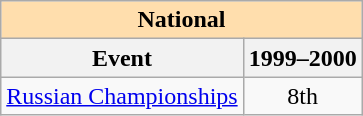<table class="wikitable" style="text-align:center">
<tr>
<th style="background-color: #ffdead; " colspan=2 align=center>National</th>
</tr>
<tr>
<th>Event</th>
<th>1999–2000</th>
</tr>
<tr>
<td align=left><a href='#'>Russian Championships</a></td>
<td>8th</td>
</tr>
</table>
